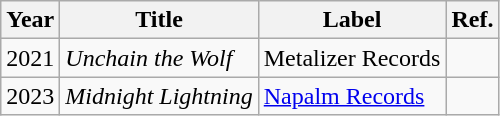<table class="wikitable">
<tr>
<th>Year</th>
<th>Title</th>
<th>Label</th>
<th>Ref.</th>
</tr>
<tr>
<td>2021</td>
<td><em>Unchain the Wolf</em></td>
<td>Metalizer Records</td>
<td></td>
</tr>
<tr>
<td>2023</td>
<td><em>Midnight Lightning</em></td>
<td><a href='#'>Napalm Records</a></td>
<td></td>
</tr>
</table>
